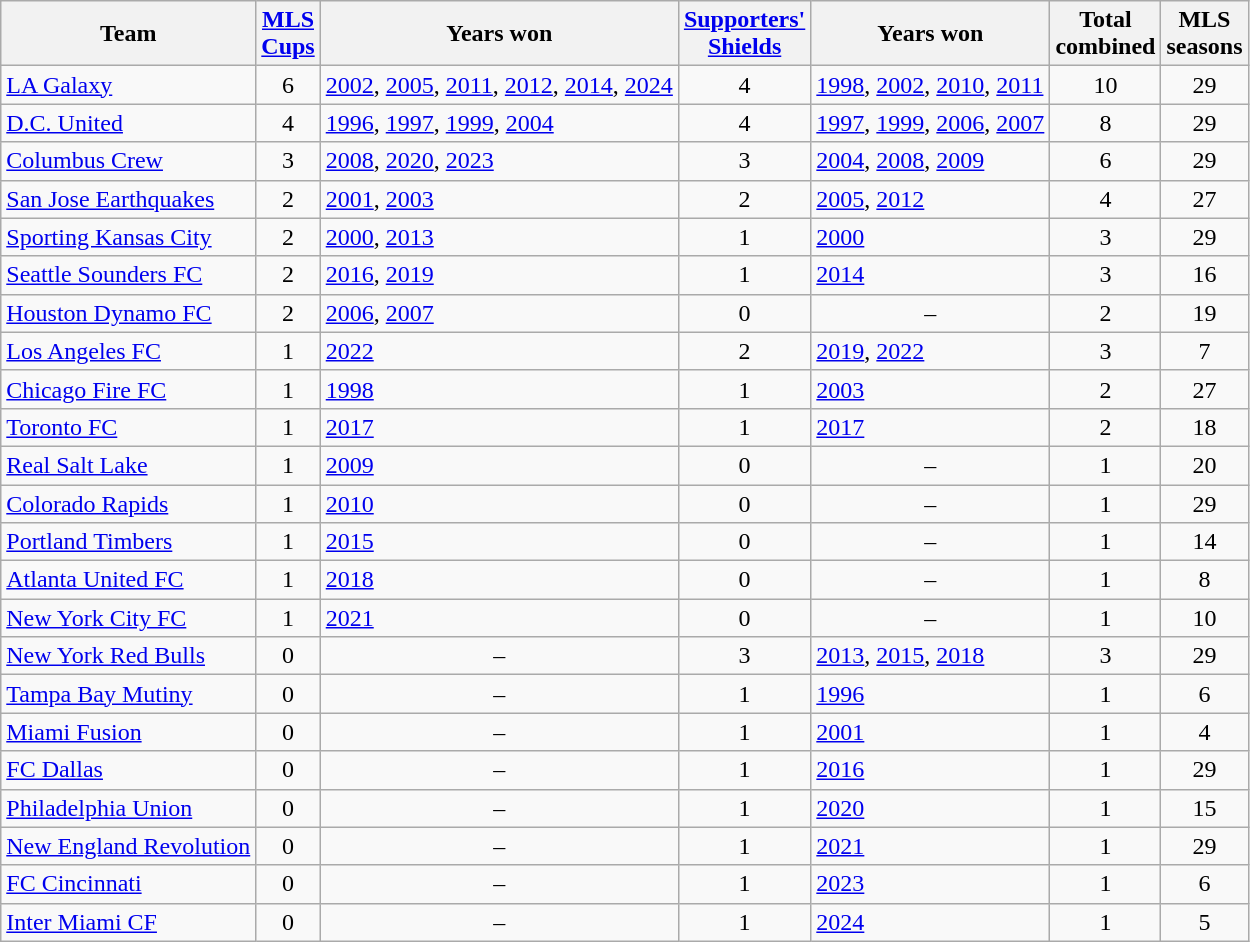<table class="wikitable sortable" style="text-align: center;">
<tr>
<th scope="col">Team</th>
<th scope="col"><a href='#'>MLS<br>Cups</a></th>
<th scope="col">Years won</th>
<th scope="col"><a href='#'>Supporters'<br>Shields</a></th>
<th scope="col">Years won</th>
<th scope="col">Total<br>combined</th>
<th scope="col">MLS<br>seasons</th>
</tr>
<tr>
<td scope="row" align=left><a href='#'>LA Galaxy</a></td>
<td>6</td>
<td align=left><a href='#'>2002</a>, <a href='#'>2005</a>, <a href='#'>2011</a>, <a href='#'>2012</a>, <a href='#'>2014</a>, <a href='#'>2024</a></td>
<td>4</td>
<td align=left><a href='#'>1998</a>, <a href='#'>2002</a>, <a href='#'>2010</a>, <a href='#'>2011</a></td>
<td>10</td>
<td>29</td>
</tr>
<tr>
<td scope="row" align=left><a href='#'>D.C. United</a></td>
<td>4</td>
<td align=left><a href='#'>1996</a>, <a href='#'>1997</a>, <a href='#'>1999</a>, <a href='#'>2004</a></td>
<td>4</td>
<td align=left><a href='#'>1997</a>, <a href='#'>1999</a>, <a href='#'>2006</a>, <a href='#'>2007</a></td>
<td>8</td>
<td>29</td>
</tr>
<tr>
<td scope="row" align=left><a href='#'>Columbus Crew</a></td>
<td>3</td>
<td align=left><a href='#'>2008</a>, <a href='#'>2020</a>, <a href='#'>2023</a></td>
<td>3</td>
<td align=left><a href='#'>2004</a>, <a href='#'>2008</a>, <a href='#'>2009</a></td>
<td>6</td>
<td>29</td>
</tr>
<tr>
<td scope="row" align=left><a href='#'>San Jose Earthquakes</a></td>
<td>2</td>
<td align=left><a href='#'>2001</a>, <a href='#'>2003</a></td>
<td>2</td>
<td align=left><a href='#'>2005</a>, <a href='#'>2012</a></td>
<td>4</td>
<td>27</td>
</tr>
<tr>
<td scope="row" align=left><a href='#'>Sporting Kansas City</a></td>
<td>2</td>
<td align=left><a href='#'>2000</a>, <a href='#'>2013</a></td>
<td>1</td>
<td align=left><a href='#'>2000</a></td>
<td>3</td>
<td>29</td>
</tr>
<tr>
<td scope="row" align=left><a href='#'>Seattle Sounders FC</a></td>
<td>2</td>
<td align=left><a href='#'>2016</a>, <a href='#'>2019</a></td>
<td>1</td>
<td align=left><a href='#'>2014</a></td>
<td>3</td>
<td>16</td>
</tr>
<tr>
<td scope="row" align=left><a href='#'>Houston Dynamo FC</a></td>
<td>2</td>
<td align=left><a href='#'>2006</a>, <a href='#'>2007</a></td>
<td>0</td>
<td>–</td>
<td>2</td>
<td>19</td>
</tr>
<tr>
<td scope="row" align=left><a href='#'>Los Angeles FC</a></td>
<td>1</td>
<td align=left><a href='#'>2022</a></td>
<td>2</td>
<td align=left><a href='#'>2019</a>, <a href='#'>2022</a></td>
<td>3</td>
<td>7</td>
</tr>
<tr>
<td scope="row" align=left><a href='#'>Chicago Fire FC</a></td>
<td>1</td>
<td align=left><a href='#'>1998</a></td>
<td>1</td>
<td align=left><a href='#'>2003</a></td>
<td>2</td>
<td>27</td>
</tr>
<tr>
<td scope="row" align=left><a href='#'>Toronto FC</a></td>
<td>1</td>
<td align=left><a href='#'>2017</a></td>
<td>1</td>
<td align=left><a href='#'>2017</a></td>
<td>2</td>
<td>18</td>
</tr>
<tr>
<td scope="row" align=left><a href='#'>Real Salt Lake</a></td>
<td>1</td>
<td align=left><a href='#'>2009</a></td>
<td>0</td>
<td>–</td>
<td>1</td>
<td>20</td>
</tr>
<tr>
<td scope="row" align=left><a href='#'>Colorado Rapids</a></td>
<td>1</td>
<td align=left><a href='#'>2010</a></td>
<td>0</td>
<td>–</td>
<td>1</td>
<td>29</td>
</tr>
<tr>
<td scope="row" align=left><a href='#'>Portland Timbers</a></td>
<td>1</td>
<td align=left><a href='#'>2015</a></td>
<td>0</td>
<td>–</td>
<td>1</td>
<td>14</td>
</tr>
<tr>
<td scope="row" align=left><a href='#'>Atlanta United FC</a></td>
<td>1</td>
<td align=left><a href='#'>2018</a></td>
<td>0</td>
<td>–</td>
<td>1</td>
<td>8</td>
</tr>
<tr>
<td scope="row" align=left><a href='#'>New York City FC</a></td>
<td>1</td>
<td align=left><a href='#'>2021</a></td>
<td>0</td>
<td>–</td>
<td>1</td>
<td>10</td>
</tr>
<tr>
<td scope="row" align=left><a href='#'>New York Red Bulls</a></td>
<td>0</td>
<td>–</td>
<td>3</td>
<td align=left><a href='#'>2013</a>, <a href='#'>2015</a>, <a href='#'>2018</a></td>
<td>3</td>
<td>29</td>
</tr>
<tr>
<td scope="row" align=left><a href='#'>Tampa Bay Mutiny</a></td>
<td>0</td>
<td>–</td>
<td>1</td>
<td align=left><a href='#'>1996</a></td>
<td>1</td>
<td>6</td>
</tr>
<tr>
<td scope="row" align=left><a href='#'>Miami Fusion</a></td>
<td>0</td>
<td>–</td>
<td>1</td>
<td align=left><a href='#'>2001</a></td>
<td>1</td>
<td>4</td>
</tr>
<tr>
<td scope="row" align=left><a href='#'>FC Dallas</a></td>
<td>0</td>
<td>–</td>
<td>1</td>
<td align=left><a href='#'>2016</a></td>
<td>1</td>
<td>29</td>
</tr>
<tr>
<td scope="row" align=left><a href='#'>Philadelphia Union</a></td>
<td>0</td>
<td>–</td>
<td>1</td>
<td align=left><a href='#'>2020</a></td>
<td>1</td>
<td>15</td>
</tr>
<tr>
<td scope="row" align=left><a href='#'>New England Revolution</a></td>
<td>0</td>
<td>–</td>
<td>1</td>
<td align=left><a href='#'>2021</a></td>
<td>1</td>
<td>29</td>
</tr>
<tr>
<td scope="row" align=left><a href='#'>FC Cincinnati</a></td>
<td>0</td>
<td>–</td>
<td>1</td>
<td align=left><a href='#'>2023</a></td>
<td>1</td>
<td>6</td>
</tr>
<tr>
<td scope="row" align=left><a href='#'>Inter Miami CF</a></td>
<td>0</td>
<td>–</td>
<td>1</td>
<td align=left><a href='#'>2024</a></td>
<td>1</td>
<td>5</td>
</tr>
</table>
